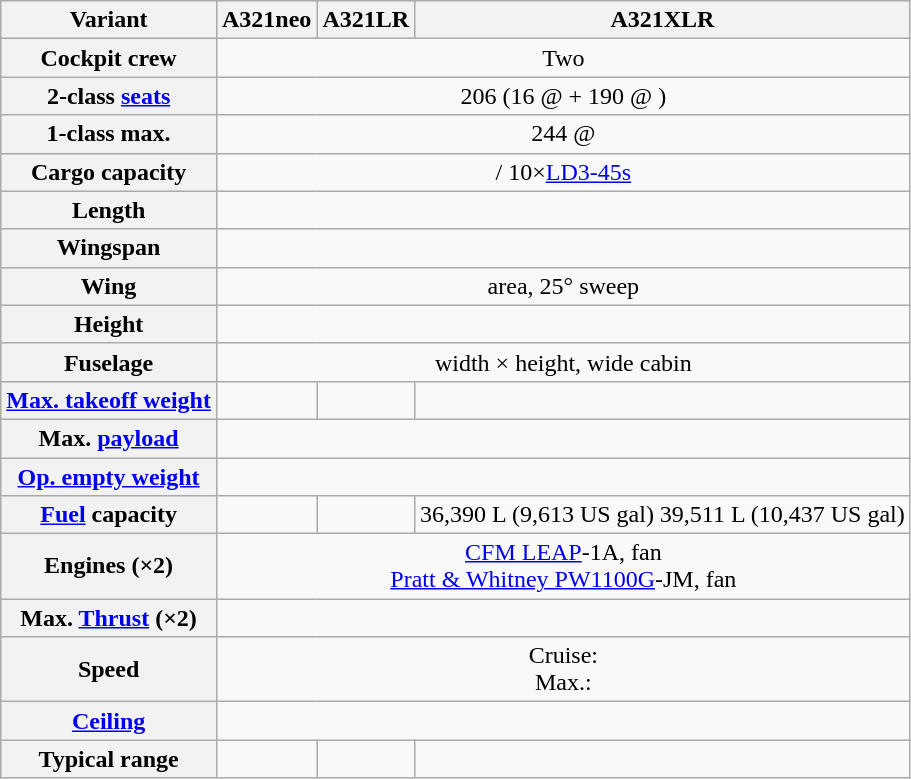<table class="wikitable sortable sticky-header" style="text-align:center">
<tr>
<th>Variant</th>
<th>A321neo</th>
<th>A321LR</th>
<th>A321XLR</th>
</tr>
<tr>
<th>Cockpit crew</th>
<td colspan=3>Two</td>
</tr>
<tr>
<th>2-class <a href='#'>seats</a></th>
<td colspan=3>206 (16 @  + 190 @ )</td>
</tr>
<tr>
<th>1-class max.</th>
<td colspan=3>244 @ </td>
</tr>
<tr>
<th>Cargo capacity</th>
<td colspan=3> / 10×<a href='#'>LD3-45s</a></td>
</tr>
<tr>
<th>Length</th>
<td colspan=3></td>
</tr>
<tr>
<th>Wingspan</th>
<td colspan=3> </td>
</tr>
<tr>
<th>Wing</th>
<td colspan=3> area, 25° sweep</td>
</tr>
<tr>
<th>Height</th>
<td colspan=3></td>
</tr>
<tr>
<th>Fuselage</th>
<td colspan=3> width × height,  wide cabin</td>
</tr>
<tr>
<th><a href='#'>Max. takeoff weight</a></th>
<td></td>
<td></td>
<td> </td>
</tr>
<tr>
<th>Max. <a href='#'>payload</a></th>
<td colspan=3></td>
</tr>
<tr>
<th><a href='#'>Op. empty weight</a></th>
<td colspan=3></td>
</tr>
<tr>
<th><a href='#'>Fuel</a> capacity</th>
<td></td>
<td></td>
<td>36,390 L (9,613 US gal) 39,511 L (10,437 US gal)</td>
</tr>
<tr>
<th>Engines (×2)</th>
<td colspan=3><a href='#'>CFM LEAP</a>-1A,  fan<br><a href='#'>Pratt & Whitney PW1100G</a>-JM,  fan</td>
</tr>
<tr>
<th>Max. <a href='#'>Thrust</a> (×2)</th>
<td colspan=3></td>
</tr>
<tr>
<th>Speed</th>
<td colspan=3>Cruise: <br>Max.: </td>
</tr>
<tr>
<th><a href='#'>Ceiling</a></th>
<td colspan=3></td>
</tr>
<tr>
<th>Typical range</th>
<td></td>
<td></td>
<td></td>
</tr>
</table>
